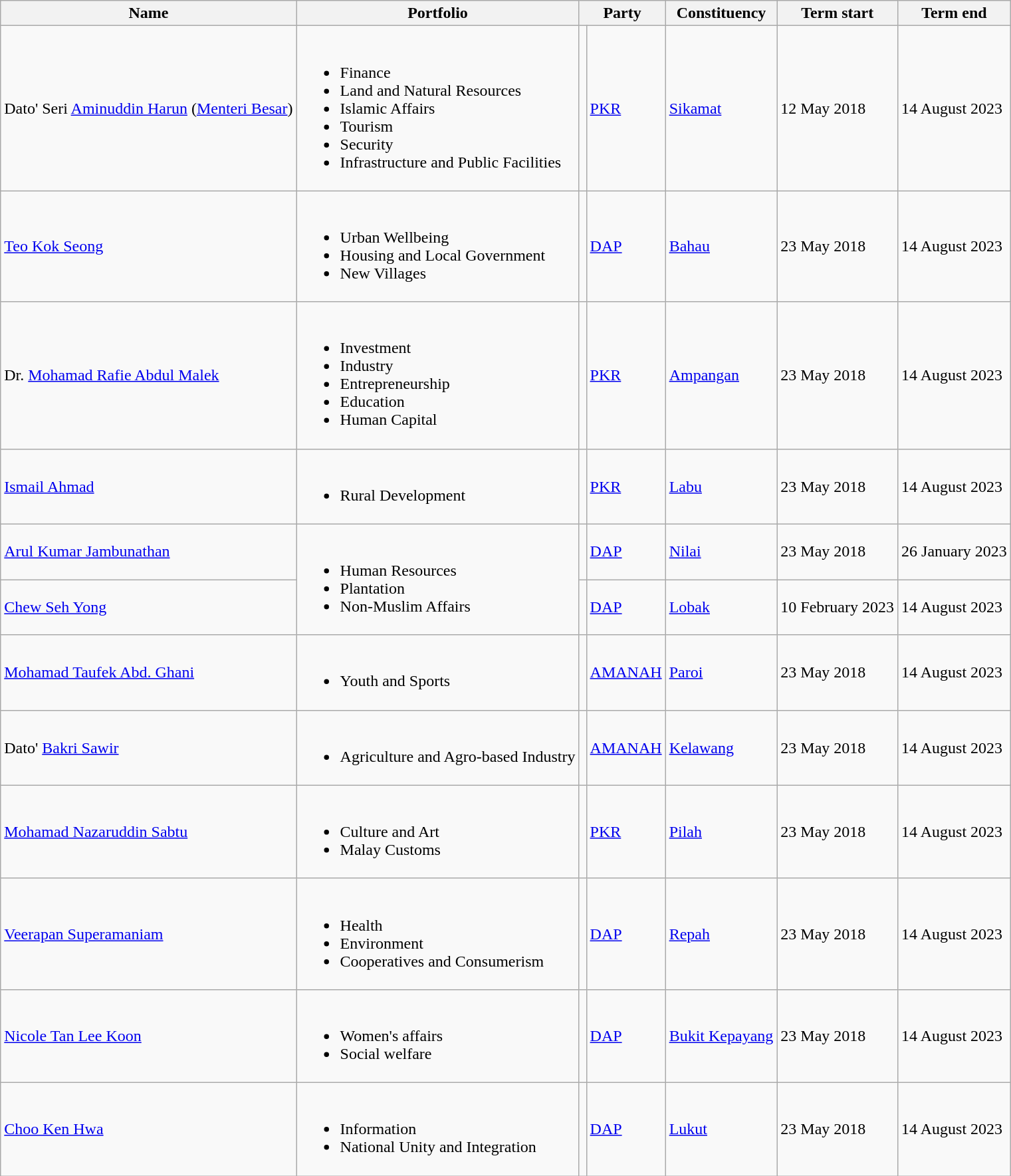<table class="wikitable">
<tr>
<th>Name</th>
<th>Portfolio</th>
<th colspan=2>Party</th>
<th>Constituency</th>
<th>Term start</th>
<th>Term end</th>
</tr>
<tr>
<td>Dato' Seri <a href='#'>Aminuddin Harun</a> (<a href='#'>Menteri Besar</a>)</td>
<td><br><ul><li>Finance</li><li>Land and Natural Resources</li><li>Islamic Affairs</li><li>Tourism</li><li>Security</li><li>Infrastructure and Public Facilities</li></ul></td>
<td bgcolor=></td>
<td><a href='#'>PKR</a></td>
<td><a href='#'>Sikamat</a></td>
<td>12 May 2018</td>
<td>14 August 2023</td>
</tr>
<tr>
<td><a href='#'>Teo Kok Seong</a></td>
<td><br><ul><li>Urban Wellbeing</li><li>Housing and Local Government</li><li>New Villages</li></ul></td>
<td bgcolor=></td>
<td><a href='#'>DAP</a></td>
<td><a href='#'>Bahau</a></td>
<td>23 May 2018</td>
<td>14 August 2023</td>
</tr>
<tr>
<td>Dr. <a href='#'>Mohamad Rafie Abdul Malek</a></td>
<td><br><ul><li>Investment</li><li>Industry</li><li>Entrepreneurship</li><li>Education</li><li>Human Capital</li></ul></td>
<td bgcolor=></td>
<td><a href='#'>PKR</a></td>
<td><a href='#'>Ampangan</a></td>
<td>23 May 2018</td>
<td>14 August 2023</td>
</tr>
<tr>
<td><a href='#'>Ismail Ahmad</a></td>
<td><br><ul><li>Rural Development</li></ul></td>
<td bgcolor=></td>
<td><a href='#'>PKR</a></td>
<td><a href='#'>Labu</a></td>
<td>23 May 2018</td>
<td>14 August 2023</td>
</tr>
<tr>
<td><a href='#'>Arul Kumar Jambunathan</a></td>
<td rowspan=2><br><ul><li>Human Resources</li><li>Plantation</li><li>Non-Muslim Affairs</li></ul></td>
<td bgcolor=></td>
<td><a href='#'>DAP</a></td>
<td><a href='#'>Nilai</a></td>
<td>23 May 2018</td>
<td>26 January 2023</td>
</tr>
<tr>
<td><a href='#'>Chew Seh Yong</a></td>
<td bgcolor=></td>
<td><a href='#'>DAP</a></td>
<td><a href='#'>Lobak</a></td>
<td>10 February 2023</td>
<td>14 August 2023</td>
</tr>
<tr>
<td><a href='#'>Mohamad Taufek Abd. Ghani</a></td>
<td><br><ul><li>Youth and Sports</li></ul></td>
<td bgcolor=></td>
<td><a href='#'>AMANAH</a></td>
<td><a href='#'>Paroi</a></td>
<td>23 May 2018</td>
<td>14 August 2023</td>
</tr>
<tr>
<td>Dato' <a href='#'>Bakri Sawir</a></td>
<td><br><ul><li>Agriculture and Agro-based Industry</li></ul></td>
<td bgcolor=></td>
<td><a href='#'>AMANAH</a></td>
<td><a href='#'>Kelawang</a></td>
<td>23 May 2018</td>
<td>14 August 2023</td>
</tr>
<tr>
<td><a href='#'>Mohamad Nazaruddin Sabtu</a></td>
<td><br><ul><li>Culture and Art</li><li>Malay Customs</li></ul></td>
<td bgcolor=></td>
<td><a href='#'>PKR</a></td>
<td><a href='#'>Pilah</a></td>
<td>23 May 2018</td>
<td>14 August 2023</td>
</tr>
<tr>
<td><a href='#'>Veerapan Superamaniam</a></td>
<td><br><ul><li>Health</li><li>Environment</li><li>Cooperatives and Consumerism</li></ul></td>
<td bgcolor=></td>
<td><a href='#'>DAP</a></td>
<td><a href='#'>Repah</a></td>
<td>23 May 2018</td>
<td>14 August 2023</td>
</tr>
<tr>
<td><a href='#'>Nicole Tan Lee Koon</a></td>
<td><br><ul><li>Women's affairs</li><li>Social welfare</li></ul></td>
<td bgcolor=></td>
<td><a href='#'>DAP</a></td>
<td><a href='#'>Bukit Kepayang</a></td>
<td>23 May 2018</td>
<td>14 August 2023</td>
</tr>
<tr>
<td><a href='#'>Choo Ken Hwa</a></td>
<td><br><ul><li>Information</li><li>National Unity and Integration</li></ul></td>
<td bgcolor=></td>
<td><a href='#'>DAP</a></td>
<td><a href='#'>Lukut</a></td>
<td>23 May 2018</td>
<td>14 August 2023</td>
</tr>
</table>
